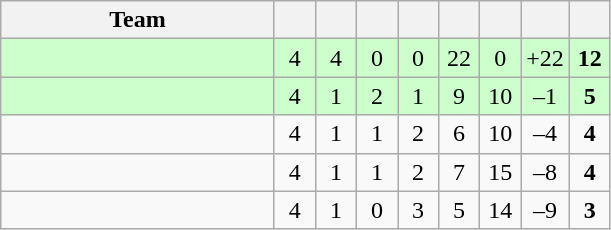<table class="wikitable" style="text-align: center;">
<tr>
<th width="175">Team</th>
<th width="20"></th>
<th width="20"></th>
<th width="20"></th>
<th width="20"></th>
<th width="20"></th>
<th width="20"></th>
<th width="20"></th>
<th width="20"><strong></strong></th>
</tr>
<tr bgcolor=#cfc>
<td align=left></td>
<td>4</td>
<td>4</td>
<td>0</td>
<td>0</td>
<td>22</td>
<td>0</td>
<td>+22</td>
<td><strong>12</strong></td>
</tr>
<tr bgcolor=#cfc>
<td align=left></td>
<td>4</td>
<td>1</td>
<td>2</td>
<td>1</td>
<td>9</td>
<td>10</td>
<td>–1</td>
<td><strong>5</strong></td>
</tr>
<tr>
<td align=left></td>
<td>4</td>
<td>1</td>
<td>1</td>
<td>2</td>
<td>6</td>
<td>10</td>
<td>–4</td>
<td><strong>4</strong></td>
</tr>
<tr>
<td align=left></td>
<td>4</td>
<td>1</td>
<td>1</td>
<td>2</td>
<td>7</td>
<td>15</td>
<td>–8</td>
<td><strong>4</strong></td>
</tr>
<tr>
<td align=left></td>
<td>4</td>
<td>1</td>
<td>0</td>
<td>3</td>
<td>5</td>
<td>14</td>
<td>–9</td>
<td><strong>3</strong></td>
</tr>
</table>
